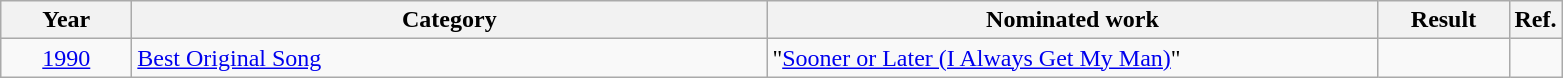<table class=wikitable>
<tr>
<th scope="col" style="width:5em;">Year</th>
<th scope="col" style="width:26em;">Category</th>
<th scope="col" style="width:25em;">Nominated work</th>
<th scope="col" style="width:5em;">Result</th>
<th>Ref.</th>
</tr>
<tr>
<td style="text-align:center;"><a href='#'>1990</a></td>
<td><a href='#'>Best Original Song</a></td>
<td>"<a href='#'>Sooner or Later (I Always Get My Man)</a>" </td>
<td></td>
<td style="text-align:center;"></td>
</tr>
</table>
